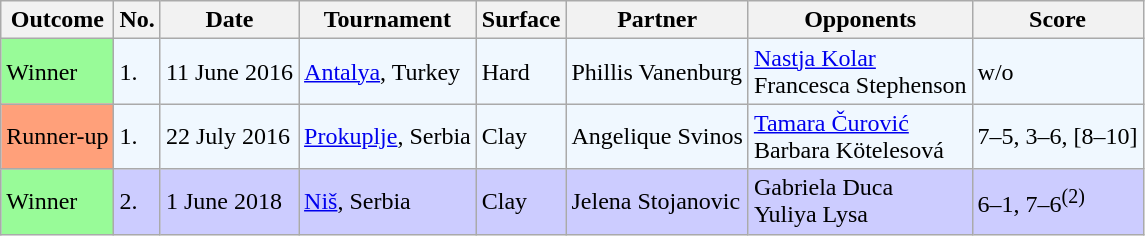<table class="sortable wikitable">
<tr>
<th>Outcome</th>
<th>No.</th>
<th>Date</th>
<th>Tournament</th>
<th>Surface</th>
<th>Partner</th>
<th>Opponents</th>
<th class="unsortable">Score</th>
</tr>
<tr style="background:#f0f8ff;">
<td style="background:#98fb98;">Winner</td>
<td>1.</td>
<td>11 June 2016</td>
<td><a href='#'>Antalya</a>, Turkey</td>
<td>Hard</td>
<td> Phillis Vanenburg</td>
<td> <a href='#'>Nastja Kolar</a> <br>  Francesca Stephenson</td>
<td>w/o</td>
</tr>
<tr style="background:#f0f8ff;">
<td bgcolor="FFA07A">Runner-up</td>
<td>1.</td>
<td>22 July 2016</td>
<td><a href='#'>Prokuplje</a>, Serbia</td>
<td>Clay</td>
<td> Angelique Svinos</td>
<td> <a href='#'>Tamara Čurović</a> <br>  Barbara Kötelesová</td>
<td>7–5, 3–6, [8–10]</td>
</tr>
<tr style="background:#ccccff;">
<td style="background:#98fb98;">Winner</td>
<td>2.</td>
<td>1 June 2018</td>
<td><a href='#'>Niš</a>, Serbia</td>
<td>Clay</td>
<td> Jelena Stojanovic</td>
<td> Gabriela Duca <br>  Yuliya Lysa</td>
<td>6–1, 7–6<sup>(2)</sup></td>
</tr>
</table>
